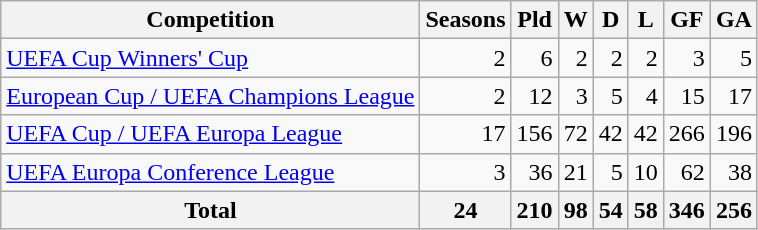<table class="wikitable sortable" style="text-align:right">
<tr>
<th>Competition</th>
<th>Seasons</th>
<th>Pld</th>
<th>W</th>
<th>D</th>
<th>L</th>
<th>GF</th>
<th>GA</th>
</tr>
<tr>
<td align=left><a href='#'>UEFA Cup Winners' Cup</a></td>
<td>2</td>
<td>6</td>
<td>2</td>
<td>2</td>
<td>2</td>
<td>3</td>
<td>5</td>
</tr>
<tr>
<td align=left><a href='#'>European Cup / UEFA Champions League</a></td>
<td>2</td>
<td>12</td>
<td>3</td>
<td>5</td>
<td>4</td>
<td>15</td>
<td>17</td>
</tr>
<tr>
<td align=left><a href='#'>UEFA Cup / UEFA Europa League</a></td>
<td>17</td>
<td>156</td>
<td>72</td>
<td>42</td>
<td>42</td>
<td>266</td>
<td>196</td>
</tr>
<tr>
<td align=left><a href='#'>UEFA Europa Conference League</a></td>
<td>3</td>
<td>36</td>
<td>21</td>
<td>5</td>
<td>10</td>
<td>62</td>
<td>38</td>
</tr>
<tr>
<th>Total</th>
<th>24</th>
<th>210</th>
<th>98</th>
<th>54</th>
<th>58</th>
<th>346</th>
<th>256</th>
</tr>
</table>
